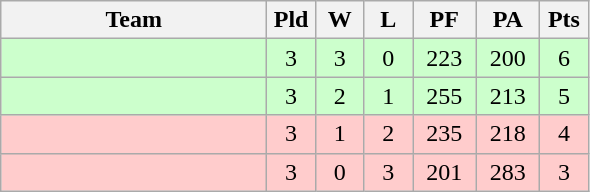<table class="wikitable" style="text-align:center;">
<tr>
<th width=170>Team</th>
<th width=25>Pld</th>
<th width=25>W</th>
<th width=25>L</th>
<th width=35>PF</th>
<th width=35>PA</th>
<th width=25>Pts</th>
</tr>
<tr bgcolor=#ccffcc>
<td align="left"></td>
<td>3</td>
<td>3</td>
<td>0</td>
<td>223</td>
<td>200</td>
<td>6</td>
</tr>
<tr bgcolor=#ccffcc>
<td align="left"></td>
<td>3</td>
<td>2</td>
<td>1</td>
<td>255</td>
<td>213</td>
<td>5</td>
</tr>
<tr bgcolor=#ffcccc>
<td align="left"></td>
<td>3</td>
<td>1</td>
<td>2</td>
<td>235</td>
<td>218</td>
<td>4</td>
</tr>
<tr bgcolor=#ffcccc>
<td align="left"></td>
<td>3</td>
<td>0</td>
<td>3</td>
<td>201</td>
<td>283</td>
<td>3</td>
</tr>
</table>
